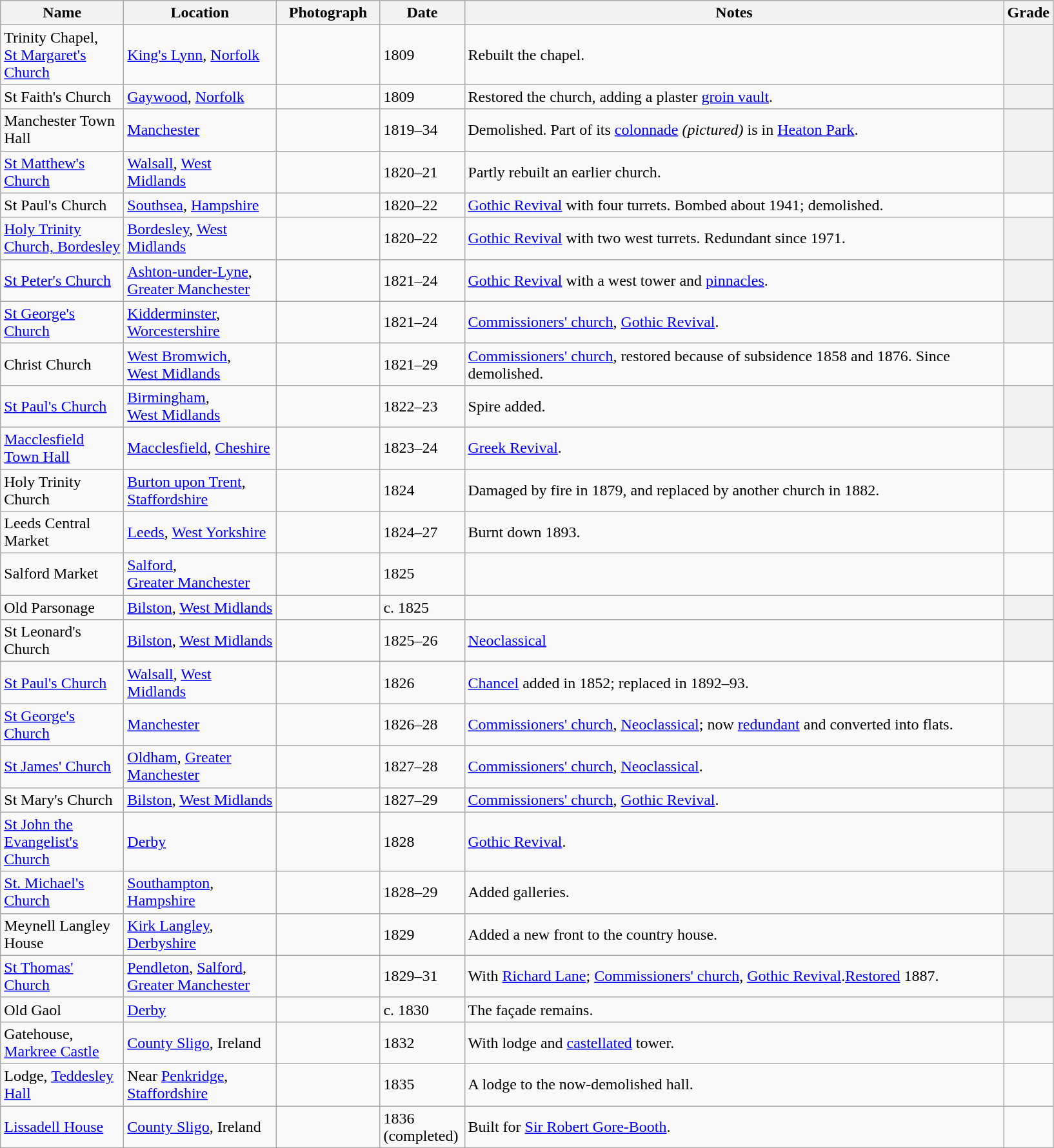<table class="wikitable sortable">
<tr>
<th style="width:120px">Name</th>
<th style="width:150px">Location</th>
<th style="width:100px" class="unsortable">Photograph</th>
<th style="width:80px">Date</th>
<th style="width:550px" class="unsortable">Notes</th>
<th style="width:24px">Grade</th>
</tr>
<tr>
<td>Trinity Chapel, <a href='#'>St Margaret's Church</a></td>
<td><a href='#'>King's Lynn</a>, <a href='#'>Norfolk</a><br><small></small></td>
<td></td>
<td>1809</td>
<td>Rebuilt the chapel.</td>
<th></th>
</tr>
<tr>
<td>St Faith's Church</td>
<td><a href='#'>Gaywood</a>, <a href='#'>Norfolk</a><br><small></small></td>
<td></td>
<td>1809</td>
<td>Restored the church, adding a plaster <a href='#'>groin vault</a>.</td>
<th></th>
</tr>
<tr>
<td>Manchester Town Hall</td>
<td><a href='#'>Manchester</a></td>
<td></td>
<td>1819–34</td>
<td>Demolished.  Part of its <a href='#'>colonnade</a> <em>(pictured)</em> is in <a href='#'>Heaton Park</a>.</td>
<th></th>
</tr>
<tr>
<td><a href='#'>St Matthew's Church</a></td>
<td><a href='#'>Walsall</a>, <a href='#'>West Midlands</a><br><small></small></td>
<td></td>
<td>1820–21</td>
<td>Partly rebuilt an earlier church.</td>
<th></th>
</tr>
<tr>
<td>St Paul's Church</td>
<td><a href='#'>Southsea</a>, <a href='#'>Hampshire</a></td>
<td></td>
<td>1820–22</td>
<td><a href='#'>Gothic Revival</a> with four turrets.  Bombed about 1941; demolished.</td>
<td></td>
</tr>
<tr>
<td><a href='#'>Holy Trinity Church, Bordesley</a></td>
<td><a href='#'>Bordesley</a>, <a href='#'>West Midlands</a><br><small></small></td>
<td></td>
<td>1820–22</td>
<td><a href='#'>Gothic Revival</a> with two west turrets.  Redundant since 1971.</td>
<th></th>
</tr>
<tr>
<td><a href='#'>St Peter's Church</a></td>
<td><a href='#'>Ashton-under-Lyne</a>, <a href='#'>Greater Manchester</a><br><small></small></td>
<td></td>
<td>1821–24</td>
<td><a href='#'>Gothic Revival</a> with a west tower and <a href='#'>pinnacles</a>.</td>
<th></th>
</tr>
<tr>
<td><a href='#'>St George's Church</a></td>
<td><a href='#'>Kidderminster</a>, <a href='#'>Worcestershire</a><br><small></small></td>
<td></td>
<td>1821–24</td>
<td><a href='#'>Commissioners' church</a>, <a href='#'>Gothic Revival</a>.</td>
<th></th>
</tr>
<tr>
<td>Christ Church</td>
<td><a href='#'>West Bromwich</a>,<br><a href='#'>West Midlands</a></td>
<td></td>
<td>1821–29</td>
<td><a href='#'>Commissioners' church</a>, restored because of subsidence 1858 and 1876.  Since demolished.</td>
<td></td>
</tr>
<tr>
<td><a href='#'>St Paul's Church</a></td>
<td><a href='#'>Birmingham</a>,<br><a href='#'>West Midlands</a><br><small></small></td>
<td></td>
<td>1822–23</td>
<td>Spire added.</td>
<th></th>
</tr>
<tr>
<td><a href='#'>Macclesfield Town Hall</a></td>
<td><a href='#'>Macclesfield</a>, <a href='#'>Cheshire</a><br><small></small></td>
<td></td>
<td>1823–24</td>
<td><a href='#'>Greek Revival</a>.</td>
<th></th>
</tr>
<tr>
<td>Holy Trinity Church</td>
<td><a href='#'>Burton upon Trent</a>, <a href='#'>Staffordshire</a></td>
<td></td>
<td>1824</td>
<td>Damaged by fire in 1879, and replaced by another church in 1882.</td>
<td></td>
</tr>
<tr>
<td>Leeds Central Market</td>
<td><a href='#'>Leeds</a>, <a href='#'>West Yorkshire</a></td>
<td></td>
<td>1824–27</td>
<td>Burnt down 1893.</td>
<td></td>
</tr>
<tr>
<td>Salford Market</td>
<td><a href='#'>Salford</a>,<br><a href='#'>Greater Manchester</a></td>
<td></td>
<td>1825</td>
<td></td>
<td></td>
</tr>
<tr>
<td>Old Parsonage</td>
<td><a href='#'>Bilston</a>, <a href='#'>West Midlands</a><br><small></small></td>
<td></td>
<td>c. 1825</td>
<td></td>
<th></th>
</tr>
<tr>
<td>St Leonard's Church</td>
<td><a href='#'>Bilston</a>, <a href='#'>West Midlands</a><br><small></small></td>
<td></td>
<td>1825–26</td>
<td><a href='#'>Neoclassical</a></td>
<th></th>
</tr>
<tr>
<td><a href='#'>St Paul's Church</a></td>
<td><a href='#'>Walsall</a>, <a href='#'>West Midlands</a><br><small></small></td>
<td></td>
<td>1826</td>
<td><a href='#'>Chancel</a> added in 1852; replaced in 1892–93.</td>
<td></td>
</tr>
<tr>
<td><a href='#'>St George's Church</a></td>
<td><a href='#'>Manchester</a><br><small></small></td>
<td></td>
<td>1826–28</td>
<td><a href='#'>Commissioners' church</a>, <a href='#'>Neoclassical</a>; now <a href='#'>redundant</a> and converted into flats.</td>
<th></th>
</tr>
<tr>
<td><a href='#'>St James' Church</a></td>
<td><a href='#'>Oldham</a>, <a href='#'>Greater Manchester</a><br><small></small></td>
<td></td>
<td>1827–28</td>
<td><a href='#'>Commissioners' church</a>, <a href='#'>Neoclassical</a>.</td>
<th></th>
</tr>
<tr>
<td>St Mary's Church</td>
<td><a href='#'>Bilston</a>, <a href='#'>West Midlands</a><br><small></small></td>
<td></td>
<td>1827–29</td>
<td><a href='#'>Commissioners' church</a>, <a href='#'>Gothic Revival</a>.</td>
<th></th>
</tr>
<tr>
<td><a href='#'>St John the Evangelist's Church</a></td>
<td><a href='#'>Derby</a><br><small></small></td>
<td></td>
<td>1828</td>
<td><a href='#'>Gothic Revival</a>.</td>
<th></th>
</tr>
<tr>
<td><a href='#'>St. Michael's Church</a></td>
<td><a href='#'>Southampton</a>, <a href='#'>Hampshire</a><br><small></small></td>
<td></td>
<td>1828–29</td>
<td>Added galleries.</td>
<th></th>
</tr>
<tr>
<td>Meynell Langley House</td>
<td><a href='#'>Kirk Langley</a>, <a href='#'>Derbyshire</a><br><small></small></td>
<td></td>
<td>1829</td>
<td>Added a new front to the country house.</td>
<th></th>
</tr>
<tr>
<td><a href='#'>St Thomas' Church</a></td>
<td><a href='#'>Pendleton</a>, <a href='#'>Salford</a>,<br><a href='#'>Greater Manchester</a><br><small></small></td>
<td></td>
<td>1829–31</td>
<td>With <a href='#'>Richard Lane</a>; <a href='#'>Commissioners' church</a>, <a href='#'>Gothic Revival</a>.<a href='#'>Restored</a> 1887.</td>
<th></th>
</tr>
<tr>
<td>Old Gaol</td>
<td><a href='#'>Derby</a><br><small></small></td>
<td></td>
<td>c. 1830</td>
<td>The façade remains.</td>
<th></th>
</tr>
<tr>
<td>Gatehouse,<br><a href='#'>Markree Castle</a></td>
<td><a href='#'>County Sligo</a>, Ireland</td>
<td></td>
<td>1832</td>
<td>With lodge and <a href='#'>castellated</a> tower.</td>
<td></td>
</tr>
<tr>
<td>Lodge, <a href='#'>Teddesley Hall</a></td>
<td>Near <a href='#'>Penkridge</a>, <a href='#'>Staffordshire</a></td>
<td></td>
<td>1835</td>
<td>A lodge to the now-demolished hall.</td>
<td></td>
</tr>
<tr>
<td><a href='#'>Lissadell House</a></td>
<td><a href='#'>County Sligo</a>, Ireland<br><small></small></td>
<td></td>
<td>1836 (completed)</td>
<td>Built for <a href='#'>Sir Robert Gore-Booth</a>.</td>
<td></td>
</tr>
<tr>
</tr>
</table>
